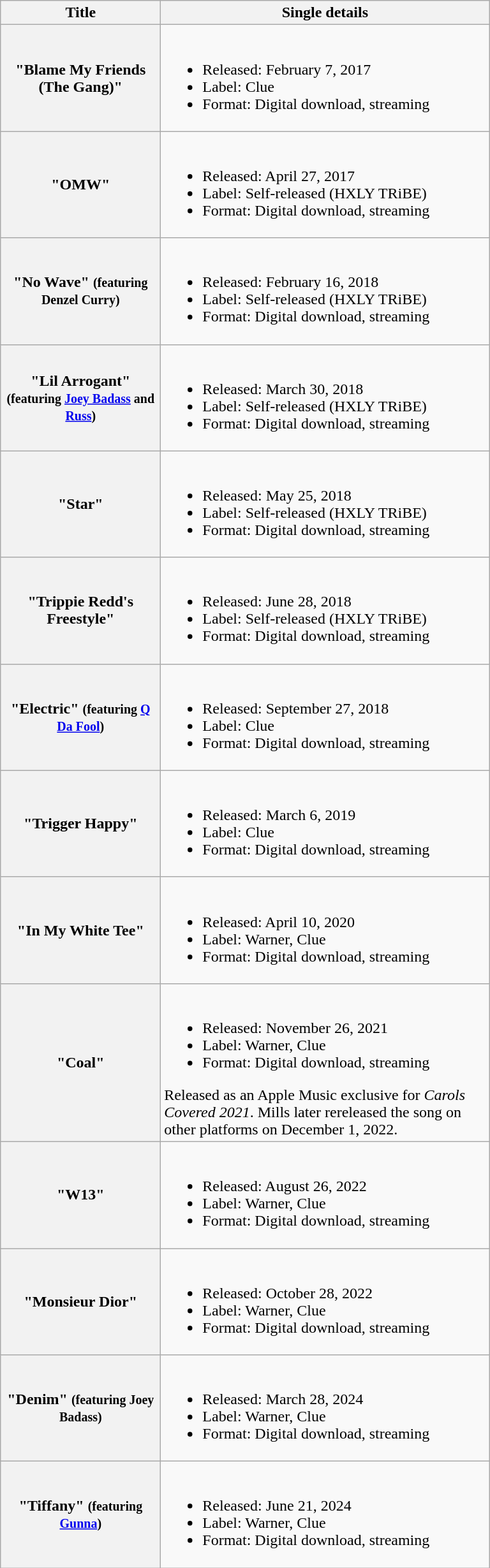<table class="wikitable plainrowheaders">
<tr>
<th scope="col" style="width:10em;">Title</th>
<th scope="col" style="width:21em;">Single details</th>
</tr>
<tr>
<th scope="row">"Blame My Friends (The Gang)"</th>
<td><br><ul><li>Released: February 7, 2017</li><li>Label: Clue</li><li>Format: Digital download, streaming</li></ul></td>
</tr>
<tr>
<th scope="row">"OMW"</th>
<td><br><ul><li>Released: April 27, 2017</li><li>Label: Self-released (HXLY TRiBE)</li><li>Format: Digital download, streaming</li></ul></td>
</tr>
<tr>
<th scope="row">"No Wave" <small>(featuring Denzel Curry)</small></th>
<td><br><ul><li>Released: February 16, 2018</li><li>Label: Self-released (HXLY TRiBE)</li><li>Format: Digital download, streaming</li></ul></td>
</tr>
<tr>
<th scope="row">"Lil Arrogant" <small>(featuring <a href='#'>Joey Badass</a> and <a href='#'>Russ</a>)</small></th>
<td><br><ul><li>Released: March 30, 2018</li><li>Label: Self-released (HXLY TRiBE)</li><li>Format: Digital download, streaming</li></ul></td>
</tr>
<tr>
<th scope="row">"Star"</th>
<td><br><ul><li>Released: May 25, 2018</li><li>Label: Self-released (HXLY TRiBE)</li><li>Format: Digital download, streaming</li></ul></td>
</tr>
<tr>
<th scope="row">"Trippie Redd's Freestyle"</th>
<td><br><ul><li>Released: June 28, 2018</li><li>Label: Self-released (HXLY TRiBE)</li><li>Format: Digital download, streaming</li></ul></td>
</tr>
<tr>
<th scope="row">"Electric" <small>(featuring <a href='#'>Q Da Fool</a>)</small></th>
<td><br><ul><li>Released: September 27, 2018</li><li>Label: Clue</li><li>Format: Digital download, streaming</li></ul></td>
</tr>
<tr>
<th scope="row">"Trigger Happy"</th>
<td><br><ul><li>Released: March 6, 2019</li><li>Label: Clue</li><li>Format: Digital download, streaming</li></ul></td>
</tr>
<tr>
<th scope="row">"In My White Tee"</th>
<td><br><ul><li>Released: April 10, 2020</li><li>Label: Warner, Clue</li><li>Format: Digital download, streaming</li></ul></td>
</tr>
<tr>
<th scope="row">"Coal"</th>
<td><br><ul><li>Released: November 26, 2021</li><li>Label: Warner, Clue</li><li>Format: Digital download, streaming</li></ul>Released as an Apple Music exclusive for <em>Carols Covered 2021</em>.
Mills later rereleased the song on other platforms on December 1, 2022.</td>
</tr>
<tr>
<th scope="row">"W13"</th>
<td><br><ul><li>Released: August 26, 2022</li><li>Label: Warner, Clue</li><li>Format: Digital download, streaming</li></ul></td>
</tr>
<tr>
<th scope="row">"Monsieur Dior"</th>
<td><br><ul><li>Released: October 28, 2022</li><li>Label: Warner, Clue</li><li>Format: Digital download, streaming</li></ul></td>
</tr>
<tr>
<th scope="row">"Denim" <small>(featuring Joey Badass)</small></th>
<td><br><ul><li>Released: March 28, 2024</li><li>Label: Warner, Clue</li><li>Format: Digital download, streaming</li></ul></td>
</tr>
<tr>
<th scope="row">"Tiffany" <small>(featuring <a href='#'>Gunna</a>)</small></th>
<td><br><ul><li>Released: June 21, 2024</li><li>Label: Warner, Clue</li><li>Format: Digital download, streaming</li></ul></td>
</tr>
</table>
